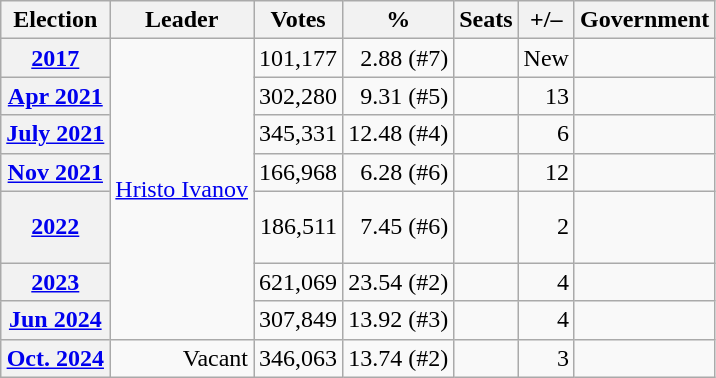<table class=wikitable style=text-align:right>
<tr>
<th>Election</th>
<th>Leader</th>
<th>Votes</th>
<th>%</th>
<th>Seats</th>
<th>+/–</th>
<th>Government</th>
</tr>
<tr>
<th><a href='#'>2017</a></th>
<td rowspan="7"><a href='#'>Hristo Ivanov</a></td>
<td>101,177</td>
<td>2.88 (#7)</td>
<td></td>
<td>New</td>
<td></td>
</tr>
<tr>
<th><a href='#'>Apr 2021</a></th>
<td>302,280</td>
<td>9.31 (#5)</td>
<td></td>
<td> 13</td>
<td></td>
</tr>
<tr>
<th><a href='#'>July 2021</a></th>
<td>345,331</td>
<td>12.48 (#4)</td>
<td></td>
<td> 6</td>
<td></td>
</tr>
<tr>
<th><a href='#'>Nov 2021</a></th>
<td>166,968</td>
<td>6.28 (#6)</td>
<td></td>
<td> 12</td>
<td></td>
</tr>
<tr style=height:3em>
<th><a href='#'>2022</a></th>
<td>186,511</td>
<td>7.45 (#6)</td>
<td></td>
<td> 2</td>
<td></td>
</tr>
<tr>
<th><a href='#'>2023</a></th>
<td>621,069</td>
<td>23.54 (#2)</td>
<td></td>
<td> 4</td>
<td></td>
</tr>
<tr>
<th><a href='#'>Jun 2024</a></th>
<td>307,849</td>
<td>13.92 (#3)</td>
<td></td>
<td> 4</td>
<td></td>
</tr>
<tr>
<th><a href='#'>Oct. 2024</a></th>
<td>Vacant</td>
<td>346,063</td>
<td>13.74 (#2)</td>
<td></td>
<td> 3</td>
<td></td>
</tr>
</table>
